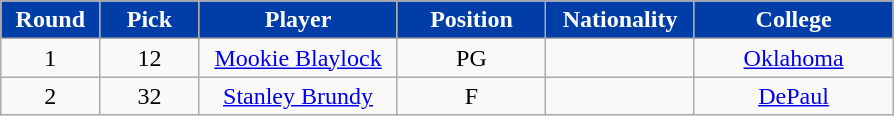<table class="wikitable sortable sortable">
<tr>
<th style="background-color:#003DA6; color:#FFFFFF" width="10%">Round</th>
<th style="background-color:#003DA6; color:#FFFFFF" width="10%">Pick</th>
<th style="background-color:#003DA6; color:#FFFFFF" width="20%">Player</th>
<th style="background-color:#003DA6; color:#FFFFFF" width="15%">Position</th>
<th style="background-color:#003DA6; color:#FFFFFF" width="15%">Nationality</th>
<th style="background-color:#003DA6; color:#FFFFFF" width="20%">College</th>
</tr>
<tr align="center">
<td>1</td>
<td>12</td>
<td><a href='#'>Mookie Blaylock</a></td>
<td>PG</td>
<td></td>
<td><a href='#'>Oklahoma</a></td>
</tr>
<tr align="center">
<td>2</td>
<td>32</td>
<td><a href='#'>Stanley Brundy</a></td>
<td>F</td>
<td></td>
<td><a href='#'>DePaul</a></td>
</tr>
</table>
